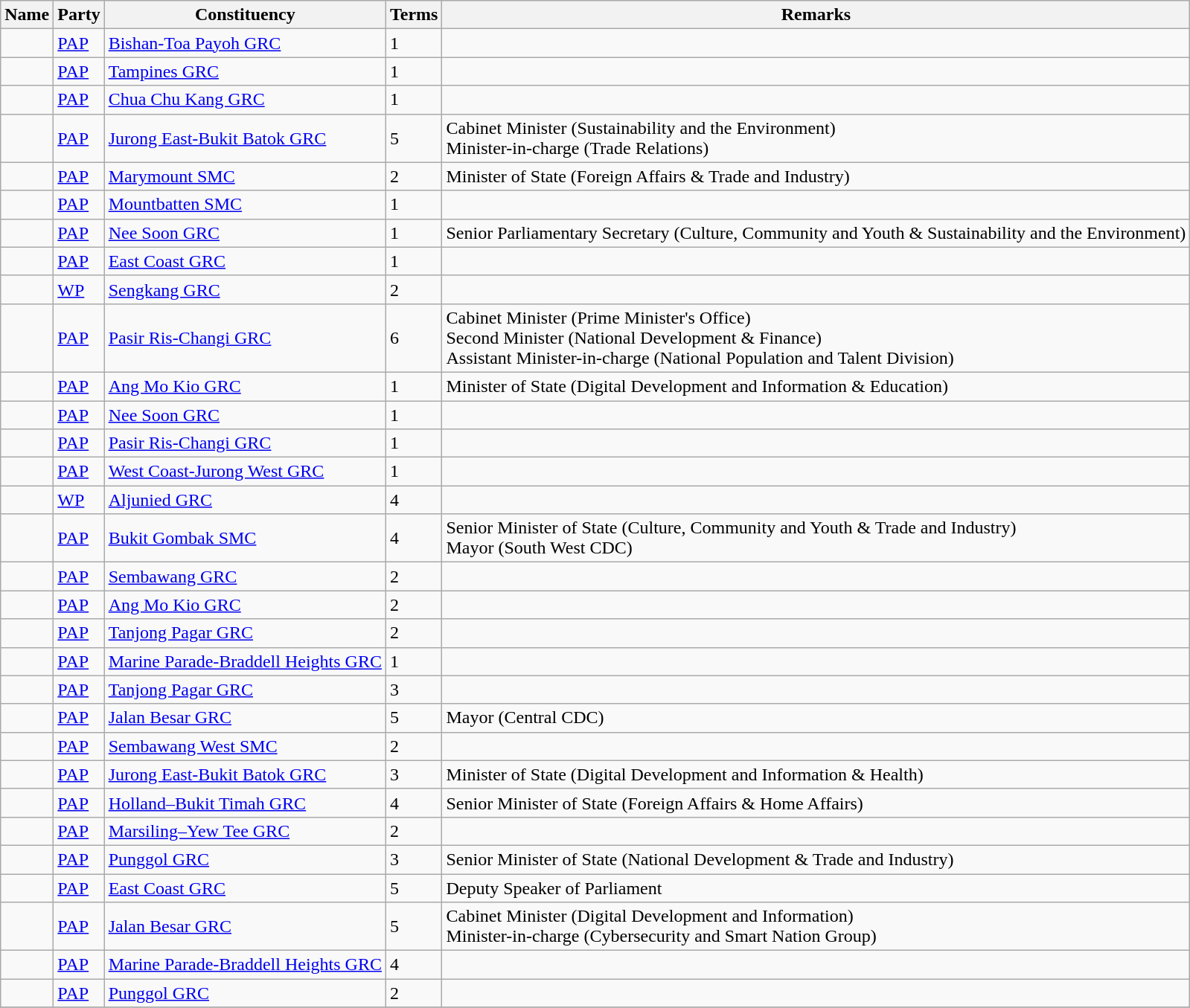<table class="wikitable sortable">
<tr>
<th>Name</th>
<th>Party</th>
<th>Constituency</th>
<th>Terms</th>
<th>Remarks</th>
</tr>
<tr>
<td></td>
<td><a href='#'>PAP</a></td>
<td><a href='#'>Bishan-Toa Payoh GRC</a></td>
<td>1</td>
<td> </td>
</tr>
<tr>
<td></td>
<td><a href='#'>PAP</a></td>
<td><a href='#'>Tampines GRC</a></td>
<td>1</td>
<td> </td>
</tr>
<tr>
<td></td>
<td><a href='#'>PAP</a></td>
<td><a href='#'>Chua Chu Kang GRC</a></td>
<td>1</td>
<td></td>
</tr>
<tr>
<td></td>
<td><a href='#'>PAP</a></td>
<td><a href='#'>Jurong East-Bukit Batok GRC</a></td>
<td>5</td>
<td>Cabinet Minister (Sustainability and the Environment)<br>Minister-in-charge (Trade Relations)</td>
</tr>
<tr>
<td></td>
<td><a href='#'>PAP</a></td>
<td><a href='#'>Marymount SMC</a></td>
<td>2</td>
<td>Minister of State (Foreign Affairs & Trade and Industry)</td>
</tr>
<tr>
<td></td>
<td><a href='#'>PAP</a></td>
<td><a href='#'>Mountbatten SMC</a></td>
<td>1</td>
<td> </td>
</tr>
<tr>
<td></td>
<td><a href='#'>PAP</a></td>
<td><a href='#'>Nee Soon GRC</a></td>
<td>1</td>
<td>Senior Parliamentary Secretary (Culture, Community and Youth & Sustainability and the Environment)</td>
</tr>
<tr>
<td></td>
<td><a href='#'>PAP</a></td>
<td><a href='#'>East Coast GRC</a></td>
<td>1</td>
<td> </td>
</tr>
<tr>
<td></td>
<td><a href='#'>WP</a></td>
<td><a href='#'>Sengkang GRC</a></td>
<td>2</td>
<td> </td>
</tr>
<tr>
<td></td>
<td><a href='#'>PAP</a></td>
<td><a href='#'>Pasir Ris-Changi GRC</a></td>
<td>6</td>
<td>Cabinet Minister (Prime Minister's Office) <br> Second Minister (National Development & Finance)<br>Assistant Minister-in-charge (National Population and Talent Division)</td>
</tr>
<tr>
<td></td>
<td><a href='#'>PAP</a></td>
<td><a href='#'>Ang Mo Kio GRC</a></td>
<td>1</td>
<td>Minister of State (Digital Development and Information & Education)</td>
</tr>
<tr>
<td></td>
<td><a href='#'>PAP</a></td>
<td><a href='#'>Nee Soon GRC</a></td>
<td>1</td>
<td> </td>
</tr>
<tr>
<td></td>
<td><a href='#'>PAP</a></td>
<td><a href='#'>Pasir Ris-Changi GRC</a></td>
<td>1</td>
<td> </td>
</tr>
<tr>
<td></td>
<td><a href='#'>PAP</a></td>
<td><a href='#'>West Coast-Jurong West GRC</a></td>
<td>1</td>
<td> </td>
</tr>
<tr>
<td></td>
<td><a href='#'>WP</a></td>
<td><a href='#'>Aljunied GRC</a></td>
<td>4</td>
<td> </td>
</tr>
<tr>
<td></td>
<td><a href='#'>PAP</a></td>
<td><a href='#'>Bukit Gombak SMC</a></td>
<td>4</td>
<td>Senior Minister of State (Culture, Community and Youth & Trade and Industry)<br>Mayor (South West CDC)</td>
</tr>
<tr>
<td></td>
<td><a href='#'>PAP</a></td>
<td><a href='#'>Sembawang GRC</a></td>
<td>2</td>
<td> </td>
</tr>
<tr>
<td></td>
<td><a href='#'>PAP</a></td>
<td><a href='#'>Ang Mo Kio GRC</a></td>
<td>2</td>
<td> </td>
</tr>
<tr>
<td></td>
<td><a href='#'>PAP</a></td>
<td><a href='#'>Tanjong Pagar GRC</a></td>
<td>2</td>
<td> </td>
</tr>
<tr>
<td></td>
<td><a href='#'>PAP</a></td>
<td><a href='#'>Marine Parade-Braddell Heights GRC</a></td>
<td>1</td>
<td> </td>
</tr>
<tr>
<td></td>
<td><a href='#'>PAP</a></td>
<td><a href='#'>Tanjong Pagar GRC</a></td>
<td>3</td>
<td> </td>
</tr>
<tr>
<td></td>
<td><a href='#'>PAP</a></td>
<td><a href='#'>Jalan Besar GRC</a></td>
<td>5</td>
<td>Mayor (Central CDC)</td>
</tr>
<tr>
<td></td>
<td><a href='#'>PAP</a></td>
<td><a href='#'>Sembawang West SMC</a></td>
<td>2</td>
<td> </td>
</tr>
<tr>
<td></td>
<td><a href='#'>PAP</a></td>
<td><a href='#'>Jurong East-Bukit Batok GRC</a></td>
<td>3</td>
<td>Minister of State (Digital Development and Information & Health)</td>
</tr>
<tr>
<td></td>
<td><a href='#'>PAP</a></td>
<td><a href='#'>Holland–Bukit Timah GRC</a></td>
<td>4</td>
<td>Senior Minister of State (Foreign Affairs & Home Affairs)</td>
</tr>
<tr>
<td></td>
<td><a href='#'>PAP</a></td>
<td><a href='#'>Marsiling–Yew Tee GRC</a></td>
<td>2</td>
<td> </td>
</tr>
<tr>
<td></td>
<td><a href='#'>PAP</a></td>
<td><a href='#'>Punggol GRC</a></td>
<td>3</td>
<td>Senior Minister of State (National Development & Trade and Industry)</td>
</tr>
<tr>
<td></td>
<td><a href='#'>PAP</a></td>
<td><a href='#'>East Coast GRC</a></td>
<td>5</td>
<td>Deputy Speaker of Parliament</td>
</tr>
<tr>
<td></td>
<td><a href='#'>PAP</a></td>
<td><a href='#'>Jalan Besar GRC</a></td>
<td>5</td>
<td>Cabinet Minister (Digital Development and Information) <br> Minister-in-charge (Cybersecurity and Smart Nation Group)</td>
</tr>
<tr>
<td></td>
<td><a href='#'>PAP</a></td>
<td><a href='#'>Marine Parade-Braddell Heights GRC</a></td>
<td>4</td>
<td> </td>
</tr>
<tr>
<td></td>
<td><a href='#'>PAP</a></td>
<td><a href='#'>Punggol GRC</a></td>
<td>2</td>
<td> </td>
</tr>
<tr>
</tr>
</table>
